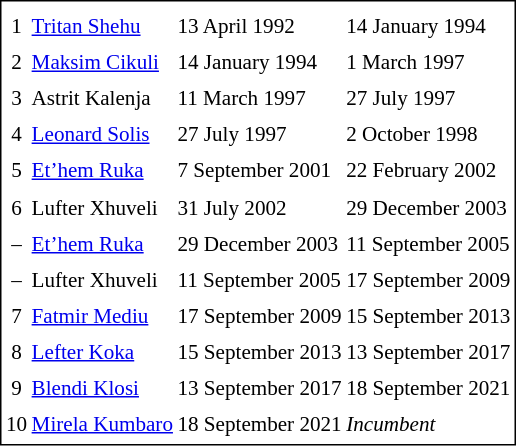<table cellpadding="0" cellspacing="3" style="border:1px solid #000000; font-size:88%; line-height: 1.5em;">
<tr>
<td><strong></strong></td>
<td><strong></strong></td>
<td colspan="2"></td>
</tr>
<tr>
<td align="center">1</td>
<td><a href='#'>Tritan Shehu</a></td>
<td>13 April 1992</td>
<td>14 January 1994</td>
</tr>
<tr>
<td align="center">2</td>
<td><a href='#'>Maksim Cikuli</a></td>
<td>14 January 1994</td>
<td>1 March 1997</td>
</tr>
<tr>
<td align="center">3</td>
<td>Astrit Kalenja</td>
<td>11 March 1997</td>
<td>27 July 1997</td>
</tr>
<tr>
<td align="center">4</td>
<td><a href='#'>Leonard Solis</a></td>
<td>27 July 1997</td>
<td>2 October 1998</td>
</tr>
<tr>
<td align="center">5</td>
<td><a href='#'>Et’hem Ruka</a></td>
<td>7 September 2001</td>
<td>22 February 2002</td>
</tr>
<tr>
<td align="center">6</td>
<td>Lufter Xhuveli</td>
<td>31 July 2002</td>
<td>29 December 2003</td>
</tr>
<tr>
<td align="center">–</td>
<td><a href='#'>Et’hem Ruka</a></td>
<td>29 December 2003</td>
<td>11 September 2005</td>
</tr>
<tr>
<td align="center">–</td>
<td>Lufter Xhuveli</td>
<td>11 September 2005</td>
<td>17 September 2009</td>
</tr>
<tr>
<td align="center">7</td>
<td><a href='#'>Fatmir Mediu</a></td>
<td>17 September 2009</td>
<td>15 September 2013</td>
</tr>
<tr>
<td align="center">8</td>
<td><a href='#'>Lefter Koka</a></td>
<td>15 September 2013</td>
<td>13 September 2017</td>
</tr>
<tr>
<td align="center">9</td>
<td><a href='#'>Blendi Klosi</a></td>
<td>13 September 2017</td>
<td>18 September 2021</td>
</tr>
<tr>
<td align="center">10</td>
<td><a href='#'>Mirela Kumbaro</a></td>
<td>18 September 2021</td>
<td><em>Incumbent</em></td>
</tr>
</table>
